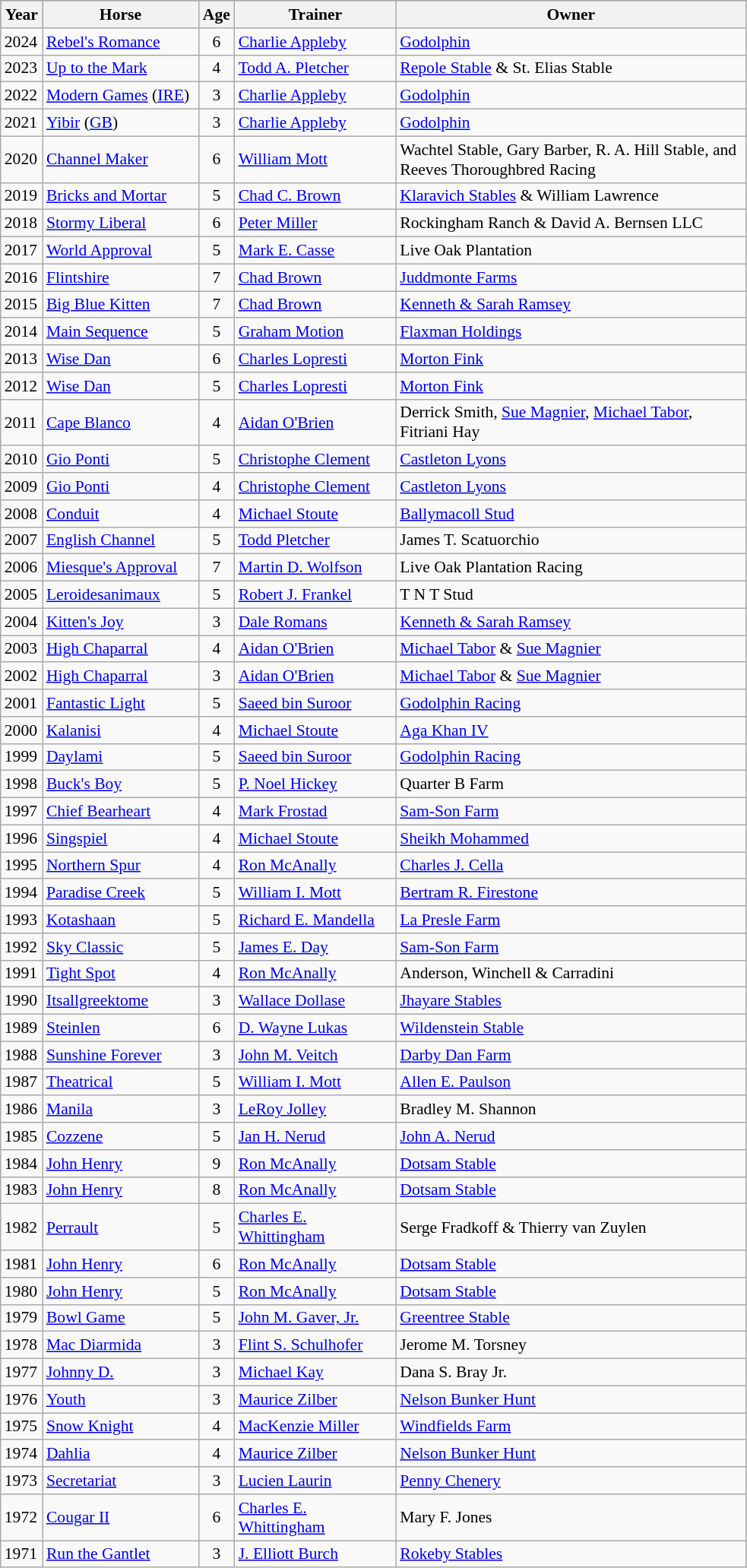<table class = "wikitable sortable" | border="1" cellpadding="0" style="border-collapse: collapse; font-size:90%">
<tr style="background:#987654; text-align:center;">
<th style="width:30px;"><strong>Year</strong><br></th>
<th style="width:130px;"><strong>Horse</strong><br></th>
<th style="width:25px;"><strong>Age</strong></th>
<th style="width:135px;"><strong>Trainer</strong><br></th>
<th style="width:300px;"><strong>Owner</strong><br></th>
</tr>
<tr>
<td>2024</td>
<td><a href='#'>Rebel's Romance</a></td>
<td align=center>6</td>
<td><a href='#'> Charlie Appleby</a></td>
<td><a href='#'> Godolphin</a></td>
</tr>
<tr>
<td>2023</td>
<td><a href='#'>Up to the Mark</a></td>
<td align=center>4</td>
<td><a href='#'>Todd A. Pletcher</a></td>
<td><a href='#'>Repole Stable</a> & St. Elias Stable</td>
</tr>
<tr>
<td>2022</td>
<td><a href='#'>Modern Games</a> (<a href='#'>IRE</a>)</td>
<td align=center>3</td>
<td><a href='#'>Charlie Appleby</a></td>
<td><a href='#'>Godolphin</a></td>
</tr>
<tr>
<td>2021</td>
<td><a href='#'>Yibir</a> (<a href='#'>GB</a>)</td>
<td align=center>3</td>
<td><a href='#'>Charlie Appleby</a></td>
<td><a href='#'>Godolphin</a></td>
</tr>
<tr>
<td>2020</td>
<td><a href='#'>Channel Maker</a></td>
<td align=center>6</td>
<td><a href='#'>William Mott</a></td>
<td>Wachtel Stable, Gary Barber, R. A. Hill Stable, and Reeves Thoroughbred Racing</td>
</tr>
<tr>
<td>2019</td>
<td><a href='#'>Bricks and Mortar</a></td>
<td align=center>5</td>
<td><a href='#'>Chad C. Brown</a></td>
<td><a href='#'>Klaravich Stables</a> & William Lawrence</td>
</tr>
<tr>
<td>2018</td>
<td><a href='#'>Stormy Liberal</a></td>
<td align=center>6</td>
<td><a href='#'>Peter Miller</a></td>
<td>Rockingham Ranch & David A. Bernsen LLC</td>
</tr>
<tr>
<td>2017</td>
<td><a href='#'>World Approval</a></td>
<td align=center>5</td>
<td><a href='#'>Mark E. Casse</a></td>
<td>Live Oak Plantation</td>
</tr>
<tr>
<td>2016</td>
<td><a href='#'>Flintshire</a></td>
<td align=center>7</td>
<td><a href='#'>Chad Brown</a></td>
<td><a href='#'>Juddmonte Farms</a></td>
</tr>
<tr>
<td>2015</td>
<td><a href='#'>Big Blue Kitten</a></td>
<td align=center>7</td>
<td><a href='#'>Chad Brown</a></td>
<td><a href='#'>Kenneth & Sarah Ramsey</a></td>
</tr>
<tr>
<td>2014</td>
<td><a href='#'>Main Sequence</a></td>
<td align=center>5</td>
<td><a href='#'>Graham Motion</a></td>
<td><a href='#'>Flaxman Holdings</a></td>
</tr>
<tr>
<td>2013</td>
<td><a href='#'>Wise Dan</a></td>
<td align=center>6</td>
<td><a href='#'>Charles Lopresti</a></td>
<td><a href='#'>Morton Fink</a></td>
</tr>
<tr>
<td>2012</td>
<td><a href='#'>Wise Dan</a></td>
<td align=center>5</td>
<td><a href='#'>Charles Lopresti</a></td>
<td><a href='#'>Morton Fink</a></td>
</tr>
<tr>
<td>2011</td>
<td><a href='#'>Cape Blanco</a></td>
<td align=center>4</td>
<td><a href='#'>Aidan O'Brien</a></td>
<td>Derrick Smith, <a href='#'>Sue Magnier</a>, <a href='#'>Michael Tabor</a>, Fitriani Hay</td>
</tr>
<tr>
<td>2010</td>
<td><a href='#'>Gio Ponti</a></td>
<td align=center>5</td>
<td><a href='#'>Christophe Clement</a></td>
<td><a href='#'>Castleton Lyons</a></td>
</tr>
<tr>
<td>2009</td>
<td><a href='#'>Gio Ponti</a></td>
<td align=center>4</td>
<td><a href='#'>Christophe Clement</a></td>
<td><a href='#'>Castleton Lyons</a></td>
</tr>
<tr>
<td>2008</td>
<td><a href='#'>Conduit</a></td>
<td align=center>4</td>
<td><a href='#'>Michael Stoute</a></td>
<td><a href='#'>Ballymacoll Stud</a></td>
</tr>
<tr>
<td>2007</td>
<td><a href='#'>English Channel</a></td>
<td align=center>5</td>
<td><a href='#'>Todd Pletcher</a></td>
<td>James T. Scatuorchio</td>
</tr>
<tr>
<td>2006</td>
<td><a href='#'>Miesque's Approval</a></td>
<td align=center>7</td>
<td><a href='#'>Martin D. Wolfson</a></td>
<td>Live Oak Plantation Racing</td>
</tr>
<tr>
<td>2005</td>
<td><a href='#'>Leroidesanimaux</a></td>
<td align=center>5</td>
<td><a href='#'>Robert J. Frankel</a></td>
<td>T N T Stud</td>
</tr>
<tr>
<td>2004</td>
<td><a href='#'>Kitten's Joy</a></td>
<td align=center>3</td>
<td><a href='#'>Dale Romans</a></td>
<td><a href='#'>Kenneth & Sarah Ramsey</a></td>
</tr>
<tr>
<td>2003</td>
<td><a href='#'>High Chaparral</a></td>
<td align=center>4</td>
<td><a href='#'>Aidan O'Brien</a></td>
<td><a href='#'>Michael Tabor</a> & <a href='#'>Sue Magnier</a></td>
</tr>
<tr>
<td>2002</td>
<td><a href='#'>High Chaparral</a></td>
<td align=center>3</td>
<td><a href='#'>Aidan O'Brien</a></td>
<td><a href='#'>Michael Tabor</a> & <a href='#'>Sue Magnier</a></td>
</tr>
<tr>
<td>2001</td>
<td><a href='#'>Fantastic Light</a></td>
<td align=center>5</td>
<td><a href='#'>Saeed bin Suroor</a></td>
<td><a href='#'>Godolphin Racing</a></td>
</tr>
<tr>
<td>2000</td>
<td><a href='#'>Kalanisi</a></td>
<td align=center>4</td>
<td><a href='#'>Michael Stoute</a></td>
<td><a href='#'>Aga Khan IV</a></td>
</tr>
<tr>
<td>1999</td>
<td><a href='#'>Daylami</a></td>
<td align=center>5</td>
<td><a href='#'>Saeed bin Suroor</a></td>
<td><a href='#'>Godolphin Racing</a></td>
</tr>
<tr>
<td>1998</td>
<td><a href='#'>Buck's Boy</a></td>
<td align=center>5</td>
<td><a href='#'>P. Noel Hickey</a></td>
<td>Quarter B Farm</td>
</tr>
<tr>
<td>1997</td>
<td><a href='#'>Chief Bearheart</a></td>
<td align=center>4</td>
<td><a href='#'>Mark Frostad</a></td>
<td><a href='#'>Sam-Son Farm</a></td>
</tr>
<tr>
<td>1996</td>
<td><a href='#'>Singspiel</a></td>
<td align=center>4</td>
<td><a href='#'>Michael Stoute</a></td>
<td><a href='#'>Sheikh Mohammed</a></td>
</tr>
<tr>
<td>1995</td>
<td><a href='#'>Northern Spur</a></td>
<td align=center>4</td>
<td><a href='#'>Ron McAnally</a></td>
<td><a href='#'>Charles J. Cella</a></td>
</tr>
<tr>
<td>1994</td>
<td><a href='#'>Paradise Creek</a></td>
<td align=center>5</td>
<td><a href='#'>William I. Mott</a></td>
<td><a href='#'>Bertram R. Firestone</a></td>
</tr>
<tr>
<td>1993</td>
<td><a href='#'>Kotashaan</a></td>
<td align=center>5</td>
<td><a href='#'>Richard E. Mandella</a></td>
<td><a href='#'>La Presle Farm</a></td>
</tr>
<tr>
<td>1992</td>
<td><a href='#'>Sky Classic</a></td>
<td align=center>5</td>
<td><a href='#'>James E. Day</a></td>
<td><a href='#'>Sam-Son Farm</a></td>
</tr>
<tr>
<td>1991</td>
<td><a href='#'>Tight Spot</a></td>
<td align=center>4</td>
<td><a href='#'>Ron McAnally</a></td>
<td>Anderson, Winchell & Carradini</td>
</tr>
<tr>
<td>1990</td>
<td><a href='#'>Itsallgreektome</a></td>
<td align=center>3</td>
<td><a href='#'>Wallace Dollase</a></td>
<td><a href='#'>Jhayare Stables</a></td>
</tr>
<tr>
<td>1989</td>
<td><a href='#'>Steinlen</a></td>
<td align=center>6</td>
<td><a href='#'>D. Wayne Lukas</a></td>
<td><a href='#'>Wildenstein Stable</a></td>
</tr>
<tr>
<td>1988</td>
<td><a href='#'>Sunshine Forever</a></td>
<td align=center>3</td>
<td><a href='#'>John M. Veitch</a></td>
<td><a href='#'>Darby Dan Farm</a></td>
</tr>
<tr>
<td>1987</td>
<td><a href='#'>Theatrical</a></td>
<td align=center>5</td>
<td><a href='#'>William I. Mott</a></td>
<td><a href='#'>Allen E. Paulson</a></td>
</tr>
<tr>
<td>1986</td>
<td><a href='#'>Manila</a></td>
<td align=center>3</td>
<td><a href='#'>LeRoy Jolley</a></td>
<td>Bradley M. Shannon</td>
</tr>
<tr>
<td>1985</td>
<td><a href='#'>Cozzene</a></td>
<td align=center>5</td>
<td><a href='#'>Jan H. Nerud</a></td>
<td><a href='#'>John A. Nerud</a></td>
</tr>
<tr>
<td>1984</td>
<td><a href='#'>John Henry</a></td>
<td align=center>9</td>
<td><a href='#'>Ron McAnally</a></td>
<td><a href='#'>Dotsam Stable</a></td>
</tr>
<tr>
<td>1983</td>
<td><a href='#'>John Henry</a></td>
<td align=center>8</td>
<td><a href='#'>Ron McAnally</a></td>
<td><a href='#'>Dotsam Stable</a></td>
</tr>
<tr>
<td>1982</td>
<td><a href='#'>Perrault</a></td>
<td align=center>5</td>
<td><a href='#'>Charles E. Whittingham</a></td>
<td>Serge Fradkoff & Thierry van Zuylen</td>
</tr>
<tr>
<td>1981</td>
<td><a href='#'>John Henry</a></td>
<td align=center>6</td>
<td><a href='#'>Ron McAnally</a></td>
<td><a href='#'>Dotsam Stable</a></td>
</tr>
<tr>
<td>1980</td>
<td><a href='#'>John Henry</a></td>
<td align=center>5</td>
<td><a href='#'>Ron McAnally</a></td>
<td><a href='#'>Dotsam Stable</a></td>
</tr>
<tr>
<td>1979</td>
<td><a href='#'>Bowl Game</a></td>
<td align=center>5</td>
<td><a href='#'>John M. Gaver, Jr.</a></td>
<td><a href='#'>Greentree Stable</a></td>
</tr>
<tr>
<td>1978</td>
<td><a href='#'>Mac Diarmida</a></td>
<td align=center>3</td>
<td><a href='#'>Flint S. Schulhofer</a></td>
<td>Jerome M. Torsney</td>
</tr>
<tr>
<td>1977</td>
<td><a href='#'>Johnny D.</a></td>
<td align=center>3</td>
<td><a href='#'>Michael Kay</a></td>
<td>Dana S. Bray Jr.</td>
</tr>
<tr>
<td>1976</td>
<td><a href='#'>Youth</a></td>
<td align=center>3</td>
<td><a href='#'>Maurice Zilber</a></td>
<td><a href='#'>Nelson Bunker Hunt</a></td>
</tr>
<tr>
<td>1975</td>
<td><a href='#'>Snow Knight</a></td>
<td align=center>4</td>
<td><a href='#'>MacKenzie Miller</a></td>
<td><a href='#'>Windfields Farm</a></td>
</tr>
<tr>
<td>1974</td>
<td><a href='#'>Dahlia</a></td>
<td align=center>4</td>
<td><a href='#'>Maurice Zilber</a></td>
<td><a href='#'>Nelson Bunker Hunt</a></td>
</tr>
<tr>
<td>1973</td>
<td><a href='#'>Secretariat</a></td>
<td align=center>3</td>
<td><a href='#'>Lucien Laurin</a></td>
<td><a href='#'>Penny Chenery</a></td>
</tr>
<tr>
<td>1972</td>
<td><a href='#'>Cougar II</a></td>
<td align=center>6</td>
<td><a href='#'>Charles E. Whittingham</a></td>
<td>Mary F. Jones</td>
</tr>
<tr>
<td>1971</td>
<td><a href='#'>Run the Gantlet</a></td>
<td align=center>3</td>
<td><a href='#'>J. Elliott Burch</a></td>
<td><a href='#'>Rokeby Stables</a></td>
</tr>
</table>
